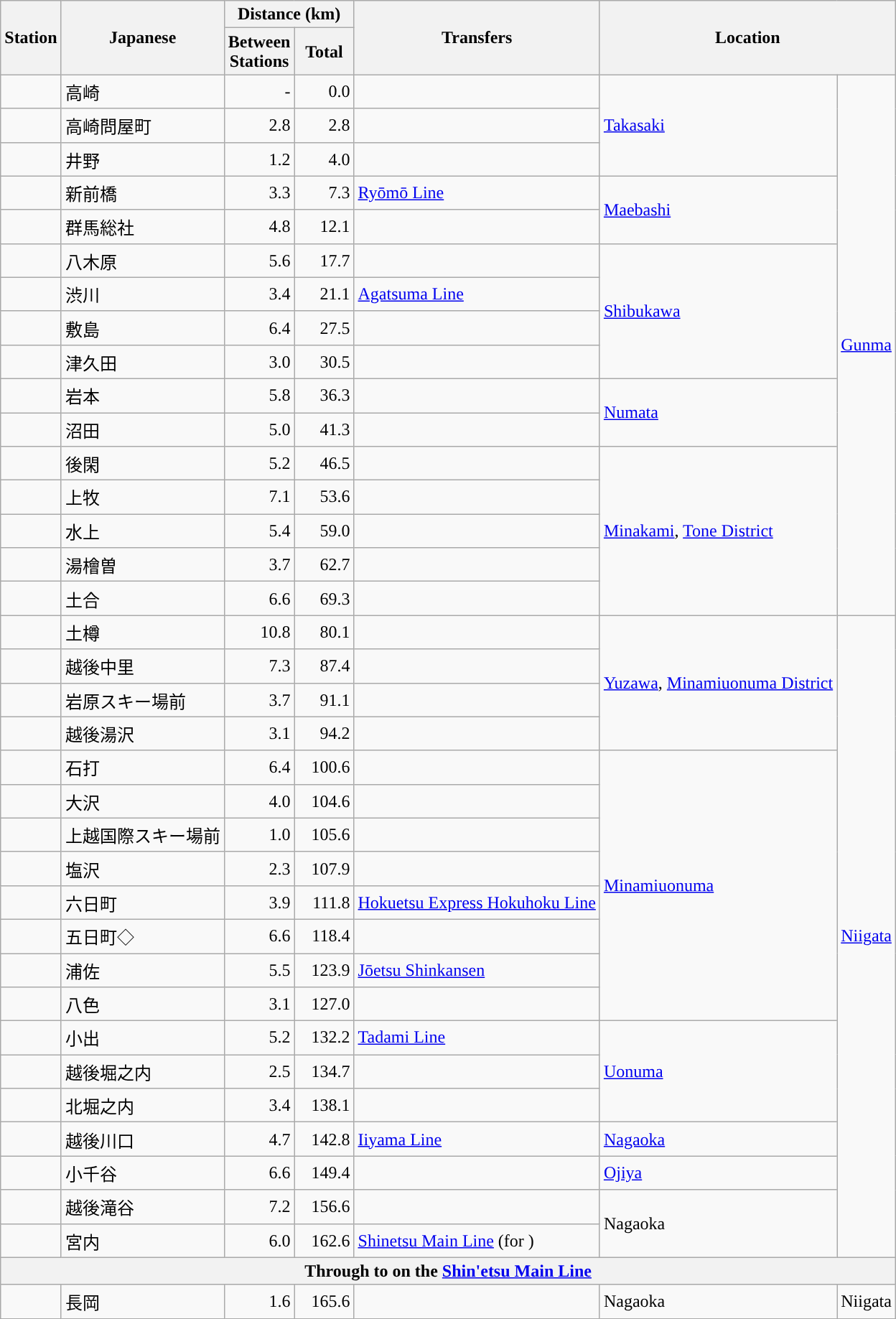<table class="wikitable" rules="all">
<tr>
<th rowspan="2">Station</th>
<th rowspan="2">Japanese</th>
<th colspan="2">Distance (km)</th>
<th rowspan="2">Transfers</th>
<th colspan="2" rowspan="2">Location</th>
</tr>
<tr>
<th style="width:2.5em">Between<br>Stations</th>
<th style="width:3em">Total</th>
</tr>
<tr>
<td></td>
<td>高崎</td>
<td style="text-align:right;">-</td>
<td style="text-align:right;">0.0</td>
<td></td>
<td rowspan="3"><a href='#'>Takasaki</a></td>
<td rowspan="16"><a href='#'>Gunma</a></td>
</tr>
<tr>
<td></td>
<td>高崎問屋町</td>
<td style="text-align:right;">2.8</td>
<td style="text-align:right;">2.8</td>
<td> </td>
</tr>
<tr>
<td></td>
<td>井野</td>
<td style="text-align:right;">1.2</td>
<td style="text-align:right;">4.0</td>
<td> </td>
</tr>
<tr>
<td></td>
<td>新前橋</td>
<td style="text-align:right;">3.3</td>
<td style="text-align:right;">7.3</td>
<td><a href='#'>Ryōmō Line</a></td>
<td rowspan="2"><a href='#'>Maebashi</a></td>
</tr>
<tr>
<td></td>
<td>群馬総社</td>
<td style="text-align:right;">4.8</td>
<td style="text-align:right;">12.1</td>
<td> </td>
</tr>
<tr>
<td></td>
<td>八木原</td>
<td style="text-align:right;">5.6</td>
<td style="text-align:right;">17.7</td>
<td> </td>
<td rowspan="4"><a href='#'>Shibukawa</a></td>
</tr>
<tr>
<td></td>
<td>渋川</td>
<td style="text-align:right;">3.4</td>
<td style="text-align:right;">21.1</td>
<td><a href='#'>Agatsuma Line</a></td>
</tr>
<tr>
<td></td>
<td>敷島</td>
<td style="text-align:right;">6.4</td>
<td style="text-align:right;">27.5</td>
<td> </td>
</tr>
<tr>
<td></td>
<td>津久田</td>
<td style="text-align:right;">3.0</td>
<td style="text-align:right;">30.5</td>
<td> </td>
</tr>
<tr>
<td></td>
<td>岩本</td>
<td style="text-align:right;">5.8</td>
<td style="text-align:right;">36.3</td>
<td> </td>
<td rowspan="2"><a href='#'>Numata</a></td>
</tr>
<tr>
<td></td>
<td>沼田</td>
<td style="text-align:right;">5.0</td>
<td style="text-align:right;">41.3</td>
<td> </td>
</tr>
<tr>
<td></td>
<td>後閑</td>
<td style="text-align:right;">5.2</td>
<td style="text-align:right;">46.5</td>
<td> </td>
<td rowspan="5"><a href='#'>Minakami</a>, <a href='#'>Tone District</a></td>
</tr>
<tr>
<td></td>
<td>上牧</td>
<td style="text-align:right;">7.1</td>
<td style="text-align:right;">53.6</td>
<td> </td>
</tr>
<tr>
<td></td>
<td>水上</td>
<td style="text-align:right;">5.4</td>
<td style="text-align:right;">59.0</td>
<td> </td>
</tr>
<tr>
<td></td>
<td>湯檜曽</td>
<td style="text-align:right;">3.7</td>
<td style="text-align:right;">62.7</td>
<td> </td>
</tr>
<tr>
<td></td>
<td>土合</td>
<td style="text-align:right;">6.6</td>
<td style="text-align:right;">69.3</td>
<td> </td>
</tr>
<tr>
<td></td>
<td>土樽</td>
<td style="text-align:right;">10.8</td>
<td style="text-align:right;">80.1</td>
<td> </td>
<td rowspan="4"><a href='#'>Yuzawa</a>, <a href='#'>Minamiuonuma District</a></td>
<td rowspan="19"><a href='#'>Niigata</a></td>
</tr>
<tr>
<td></td>
<td>越後中里</td>
<td style="text-align:right;">7.3</td>
<td style="text-align:right;">87.4</td>
<td> </td>
</tr>
<tr>
<td></td>
<td>岩原スキー場前</td>
<td style="text-align:right;">3.7</td>
<td style="text-align:right;">91.1</td>
<td> </td>
</tr>
<tr>
<td></td>
<td>越後湯沢</td>
<td style="text-align:right;">3.1</td>
<td style="text-align:right;">94.2</td>
<td></td>
</tr>
<tr>
<td></td>
<td>石打</td>
<td style="text-align:right;">6.4</td>
<td style="text-align:right;">100.6</td>
<td> </td>
<td rowspan="8"><a href='#'>Minamiuonuma</a></td>
</tr>
<tr>
<td></td>
<td>大沢</td>
<td style="text-align:right;">4.0</td>
<td style="text-align:right;">104.6</td>
<td> </td>
</tr>
<tr>
<td></td>
<td style="white-space:nowrap;">上越国際スキー場前</td>
<td style="text-align:right;">1.0</td>
<td style="text-align:right;">105.6</td>
<td> </td>
</tr>
<tr>
<td></td>
<td>塩沢</td>
<td style="text-align:right;">2.3</td>
<td style="text-align:right;">107.9</td>
<td> </td>
</tr>
<tr>
<td></td>
<td>六日町</td>
<td style="text-align:right;">3.9</td>
<td style="text-align:right;">111.8</td>
<td><a href='#'>Hokuetsu Express Hokuhoku Line</a></td>
</tr>
<tr>
<td></td>
<td>五日町◇</td>
<td style="text-align:right;">6.6</td>
<td style="text-align:right;">118.4</td>
<td> </td>
</tr>
<tr>
<td></td>
<td>浦佐</td>
<td style="text-align:right;">5.5</td>
<td style="text-align:right;">123.9</td>
<td><a href='#'>Jōetsu Shinkansen</a></td>
</tr>
<tr>
<td></td>
<td>八色</td>
<td style="text-align:right;">3.1</td>
<td style="text-align:right;">127.0</td>
<td> </td>
</tr>
<tr>
<td></td>
<td>小出</td>
<td style="text-align:right;">5.2</td>
<td style="text-align:right;">132.2</td>
<td><a href='#'>Tadami Line</a></td>
<td rowspan="3"><a href='#'>Uonuma</a></td>
</tr>
<tr>
<td></td>
<td>越後堀之内</td>
<td style="text-align:right;">2.5</td>
<td style="text-align:right;">134.7</td>
<td> </td>
</tr>
<tr>
<td></td>
<td>北堀之内</td>
<td style="text-align:right;">3.4</td>
<td style="text-align:right;">138.1</td>
<td> </td>
</tr>
<tr>
<td></td>
<td>越後川口</td>
<td style="text-align:right;">4.7</td>
<td style="text-align:right;">142.8</td>
<td><a href='#'>Iiyama Line</a></td>
<td><a href='#'>Nagaoka</a></td>
</tr>
<tr>
<td></td>
<td>小千谷</td>
<td style="text-align:right;">6.6</td>
<td style="text-align:right;">149.4</td>
<td> </td>
<td><a href='#'>Ojiya</a></td>
</tr>
<tr>
<td></td>
<td>越後滝谷</td>
<td style="text-align:right;">7.2</td>
<td style="text-align:right;">156.6</td>
<td> </td>
<td rowspan="2">Nagaoka</td>
</tr>
<tr>
<td></td>
<td>宮内</td>
<td style="text-align:right;">6.0</td>
<td style="text-align:right;">162.6</td>
<td><a href='#'>Shinetsu Main Line</a> (for )</td>
</tr>
<tr>
<th colspan="7" style="text-align:center;">Through to  on the <a href='#'>Shin'etsu Main Line</a></th>
</tr>
<tr>
<td></td>
<td>長岡</td>
<td style="text-align:right;">1.6</td>
<td style="text-align:right;">165.6</td>
<td></td>
<td>Nagaoka</td>
<td>Niigata</td>
</tr>
</table>
